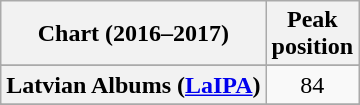<table class="wikitable sortable plainrowheaders" style="text-align:center">
<tr>
<th scope="col">Chart (2016–2017)</th>
<th scope="col">Peak<br> position</th>
</tr>
<tr>
</tr>
<tr>
<th scope="row">Latvian Albums (<a href='#'>LaIPA</a>)</th>
<td>84</td>
</tr>
<tr>
</tr>
<tr>
</tr>
<tr>
</tr>
<tr>
</tr>
</table>
